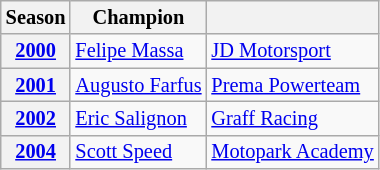<table class="wikitable" style="font-size:85%;">
<tr>
<th>Season</th>
<th>Champion</th>
<th></th>
</tr>
<tr>
<th><a href='#'>2000</a></th>
<td> <a href='#'>Felipe Massa</a></td>
<td> <a href='#'>JD Motorsport</a></td>
</tr>
<tr>
<th><a href='#'>2001</a></th>
<td> <a href='#'>Augusto Farfus</a></td>
<td> <a href='#'>Prema Powerteam</a></td>
</tr>
<tr>
<th><a href='#'>2002</a></th>
<td> <a href='#'>Eric Salignon</a></td>
<td> <a href='#'>Graff Racing</a></td>
</tr>
<tr>
<th><a href='#'>2004</a></th>
<td> <a href='#'>Scott Speed</a></td>
<td> <a href='#'>Motopark Academy</a></td>
</tr>
</table>
